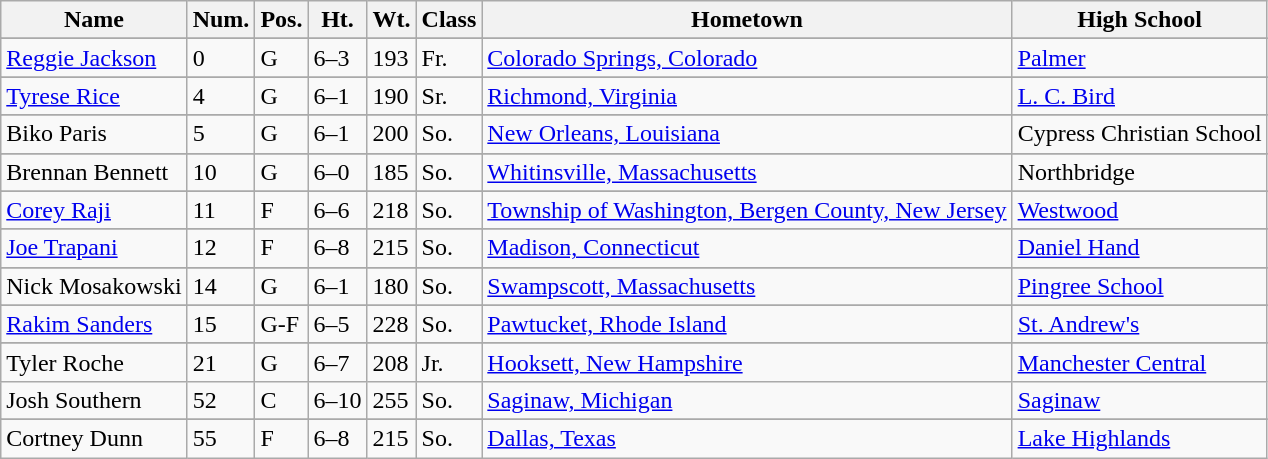<table class="wikitable">
<tr>
<th>Name</th>
<th>Num.</th>
<th>Pos.</th>
<th>Ht.</th>
<th>Wt.</th>
<th>Class</th>
<th>Hometown</th>
<th>High School</th>
</tr>
<tr>
</tr>
<tr>
<td><a href='#'>Reggie Jackson</a></td>
<td>0</td>
<td>G</td>
<td>6–3</td>
<td>193</td>
<td>Fr.</td>
<td><a href='#'>Colorado Springs, Colorado</a></td>
<td><a href='#'>Palmer</a></td>
</tr>
<tr>
</tr>
<tr>
<td><a href='#'>Tyrese Rice</a></td>
<td>4</td>
<td>G</td>
<td>6–1</td>
<td>190</td>
<td>Sr.</td>
<td><a href='#'>Richmond, Virginia</a></td>
<td><a href='#'>L. C. Bird</a></td>
</tr>
<tr>
</tr>
<tr>
<td>Biko Paris</td>
<td>5</td>
<td>G</td>
<td>6–1</td>
<td>200</td>
<td>So.</td>
<td><a href='#'>New Orleans, Louisiana</a></td>
<td>Cypress Christian School</td>
</tr>
<tr>
</tr>
<tr>
<td>Brennan Bennett</td>
<td>10</td>
<td>G</td>
<td>6–0</td>
<td>185</td>
<td>So.</td>
<td><a href='#'>Whitinsville, Massachusetts</a></td>
<td>Northbridge</td>
</tr>
<tr>
</tr>
<tr>
<td><a href='#'>Corey Raji</a></td>
<td>11</td>
<td>F</td>
<td>6–6</td>
<td>218</td>
<td>So.</td>
<td><a href='#'>Township of Washington, Bergen County, New Jersey</a></td>
<td><a href='#'>Westwood</a></td>
</tr>
<tr>
</tr>
<tr>
<td><a href='#'>Joe Trapani</a></td>
<td>12</td>
<td>F</td>
<td>6–8</td>
<td>215</td>
<td>So.</td>
<td><a href='#'>Madison, Connecticut</a></td>
<td><a href='#'>Daniel Hand</a></td>
</tr>
<tr>
</tr>
<tr>
<td>Nick Mosakowski</td>
<td>14</td>
<td>G</td>
<td>6–1</td>
<td>180</td>
<td>So.</td>
<td><a href='#'>Swampscott, Massachusetts</a></td>
<td><a href='#'>Pingree School</a></td>
</tr>
<tr>
</tr>
<tr>
<td><a href='#'>Rakim Sanders</a></td>
<td>15</td>
<td>G-F</td>
<td>6–5</td>
<td>228</td>
<td>So.</td>
<td><a href='#'>Pawtucket, Rhode Island</a></td>
<td><a href='#'>St. Andrew's</a></td>
</tr>
<tr>
</tr>
<tr>
<td>Tyler Roche</td>
<td>21</td>
<td>G</td>
<td>6–7</td>
<td>208</td>
<td>Jr.</td>
<td><a href='#'>Hooksett, New Hampshire</a></td>
<td><a href='#'>Manchester Central</a></td>
</tr>
<tr>
<td>Josh Southern</td>
<td>52</td>
<td>C</td>
<td>6–10</td>
<td>255</td>
<td>So.</td>
<td><a href='#'>Saginaw, Michigan</a></td>
<td><a href='#'>Saginaw</a></td>
</tr>
<tr>
</tr>
<tr>
<td>Cortney Dunn</td>
<td>55</td>
<td>F</td>
<td>6–8</td>
<td>215</td>
<td>So.</td>
<td><a href='#'>Dallas, Texas</a></td>
<td><a href='#'>Lake Highlands</a></td>
</tr>
</table>
